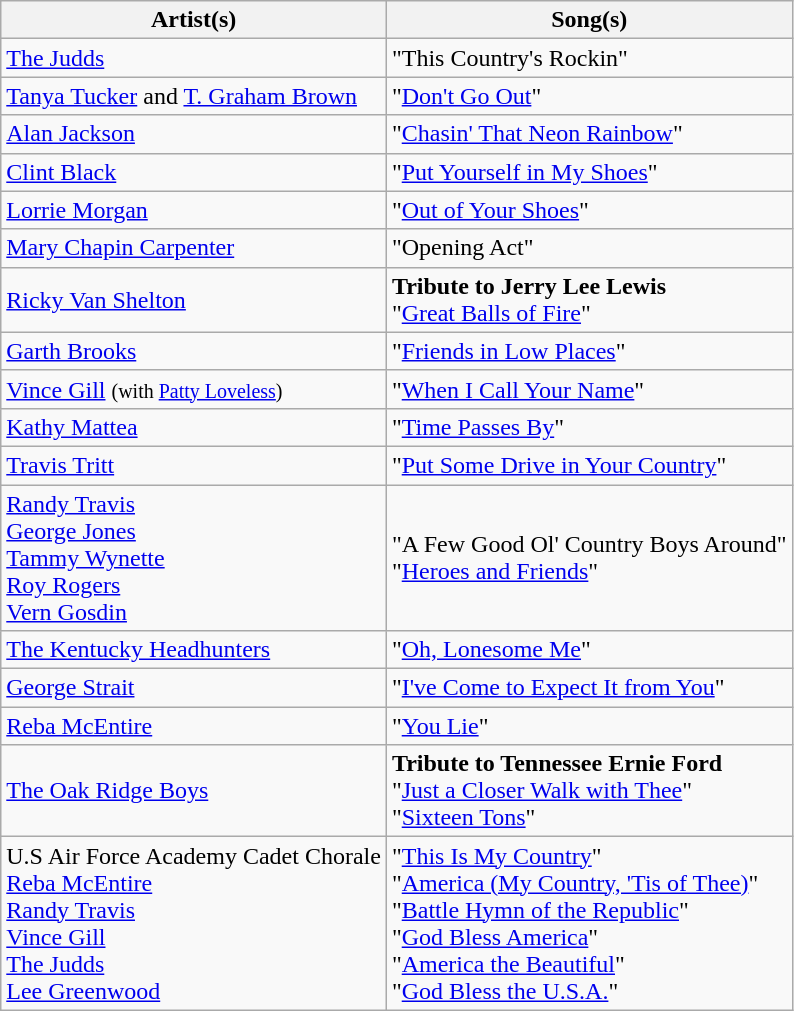<table class="wikitable">
<tr>
<th>Artist(s)</th>
<th>Song(s)</th>
</tr>
<tr>
<td><a href='#'>The Judds</a></td>
<td>"This Country's Rockin"</td>
</tr>
<tr>
<td><a href='#'>Tanya Tucker</a> and <a href='#'>T. Graham Brown</a></td>
<td>"<a href='#'>Don't Go Out</a>"</td>
</tr>
<tr>
<td><a href='#'>Alan Jackson</a></td>
<td>"<a href='#'>Chasin' That Neon Rainbow</a>"</td>
</tr>
<tr>
<td><a href='#'>Clint Black</a></td>
<td>"<a href='#'>Put Yourself in My Shoes</a>"</td>
</tr>
<tr>
<td><a href='#'>Lorrie Morgan</a></td>
<td>"<a href='#'>Out of Your Shoes</a>"</td>
</tr>
<tr>
<td><a href='#'>Mary Chapin Carpenter</a></td>
<td>"Opening Act"</td>
</tr>
<tr>
<td><a href='#'>Ricky Van Shelton</a></td>
<td><strong>Tribute to Jerry Lee Lewis</strong><br>"<a href='#'>Great Balls of Fire</a>"</td>
</tr>
<tr>
<td><a href='#'>Garth Brooks</a></td>
<td>"<a href='#'>Friends in Low Places</a>"</td>
</tr>
<tr>
<td><a href='#'>Vince Gill</a> <small>(with <a href='#'>Patty Loveless</a>)</small></td>
<td>"<a href='#'>When I Call Your Name</a>"</td>
</tr>
<tr>
<td><a href='#'>Kathy Mattea</a></td>
<td>"<a href='#'>Time Passes By</a>"</td>
</tr>
<tr>
<td><a href='#'>Travis Tritt</a></td>
<td>"<a href='#'>Put Some Drive in Your Country</a>"</td>
</tr>
<tr>
<td><a href='#'>Randy Travis</a><br><a href='#'>George Jones</a><br><a href='#'>Tammy Wynette</a><br><a href='#'>Roy Rogers</a><br><a href='#'>Vern Gosdin</a></td>
<td>"A Few Good Ol' Country Boys Around"<br>"<a href='#'>Heroes and Friends</a>"</td>
</tr>
<tr>
<td><a href='#'>The Kentucky Headhunters</a></td>
<td>"<a href='#'>Oh, Lonesome Me</a>"</td>
</tr>
<tr>
<td><a href='#'>George Strait</a></td>
<td>"<a href='#'>I've Come to Expect It from You</a>"</td>
</tr>
<tr>
<td><a href='#'>Reba McEntire</a></td>
<td>"<a href='#'>You Lie</a>"</td>
</tr>
<tr>
<td><a href='#'>The Oak Ridge Boys</a></td>
<td><strong>Tribute to Tennessee Ernie Ford</strong><br>"<a href='#'>Just a Closer Walk with Thee</a>"<br>"<a href='#'>Sixteen Tons</a>"</td>
</tr>
<tr>
<td>U.S Air Force Academy Cadet Chorale<br><a href='#'>Reba McEntire</a><br><a href='#'>Randy Travis</a><br><a href='#'>Vince Gill</a><br><a href='#'>The Judds</a><br><a href='#'>Lee Greenwood</a></td>
<td>"<a href='#'>This Is My Country</a>"<br>"<a href='#'>America (My Country, 'Tis of Thee)</a>"<br>"<a href='#'>Battle Hymn of the Republic</a>"<br>"<a href='#'>God Bless America</a>"<br>"<a href='#'>America the Beautiful</a>"<br>"<a href='#'>God Bless the U.S.A.</a>"</td>
</tr>
</table>
